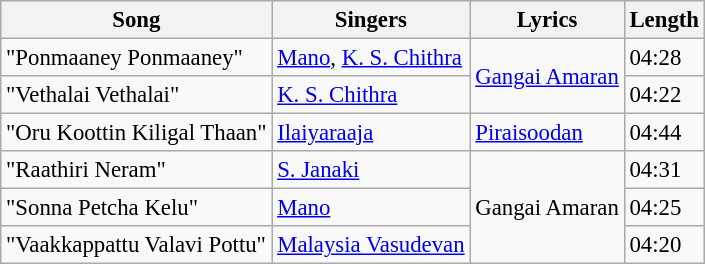<table class="wikitable" style="font-size:95%;">
<tr>
<th>Song</th>
<th>Singers</th>
<th>Lyrics</th>
<th>Length</th>
</tr>
<tr>
<td>"Ponmaaney Ponmaaney"</td>
<td><a href='#'>Mano</a>, <a href='#'>K. S. Chithra</a></td>
<td rowspan=2><a href='#'>Gangai Amaran</a></td>
<td>04:28</td>
</tr>
<tr>
<td>"Vethalai Vethalai"</td>
<td><a href='#'>K. S. Chithra</a></td>
<td>04:22</td>
</tr>
<tr>
<td>"Oru Koottin Kiligal Thaan"</td>
<td><a href='#'>Ilaiyaraaja</a></td>
<td><a href='#'>Piraisoodan</a></td>
<td>04:44</td>
</tr>
<tr>
<td>"Raathiri Neram"</td>
<td><a href='#'>S. Janaki</a></td>
<td rowspan=3>Gangai Amaran</td>
<td>04:31</td>
</tr>
<tr>
<td>"Sonna Petcha Kelu"</td>
<td><a href='#'>Mano</a></td>
<td>04:25</td>
</tr>
<tr>
<td>"Vaakkappattu Valavi Pottu"</td>
<td><a href='#'>Malaysia Vasudevan</a></td>
<td>04:20</td>
</tr>
</table>
